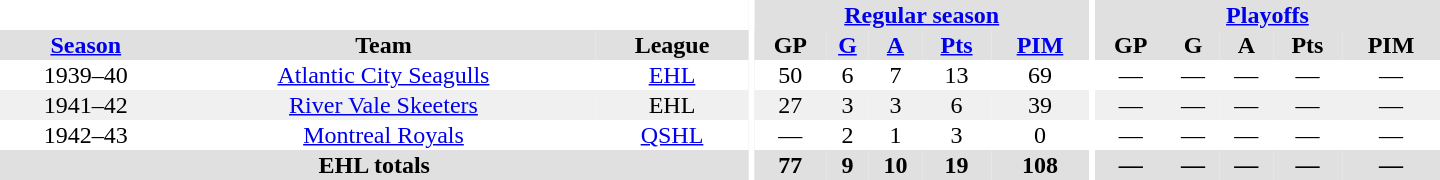<table border="0" cellpadding="1" cellspacing="0" style="text-align:center; width:60em">
<tr bgcolor="#e0e0e0">
<th colspan="3" bgcolor="#ffffff"></th>
<th rowspan="99" bgcolor="#ffffff"></th>
<th colspan="5"><a href='#'>Regular season</a></th>
<th rowspan="99" bgcolor="#ffffff"></th>
<th colspan="5"><a href='#'>Playoffs</a></th>
</tr>
<tr bgcolor="#e0e0e0">
<th><a href='#'>Season</a></th>
<th>Team</th>
<th>League</th>
<th>GP</th>
<th><a href='#'>G</a></th>
<th><a href='#'>A</a></th>
<th><a href='#'>Pts</a></th>
<th><a href='#'>PIM</a></th>
<th>GP</th>
<th>G</th>
<th>A</th>
<th>Pts</th>
<th>PIM</th>
</tr>
<tr>
<td>1939–40</td>
<td><a href='#'>Atlantic City Seagulls</a></td>
<td><a href='#'>EHL</a></td>
<td>50</td>
<td>6</td>
<td>7</td>
<td>13</td>
<td>69</td>
<td>—</td>
<td>—</td>
<td>—</td>
<td>—</td>
<td>—</td>
</tr>
<tr bgcolor="#f0f0f0">
<td>1941–42</td>
<td><a href='#'>River Vale Skeeters</a></td>
<td>EHL</td>
<td>27</td>
<td>3</td>
<td>3</td>
<td>6</td>
<td>39</td>
<td>—</td>
<td>—</td>
<td>—</td>
<td>—</td>
<td>—</td>
</tr>
<tr>
<td>1942–43</td>
<td><a href='#'>Montreal Royals</a></td>
<td><a href='#'>QSHL</a></td>
<td>—</td>
<td>2</td>
<td>1</td>
<td>3</td>
<td>0</td>
<td>—</td>
<td>—</td>
<td>—</td>
<td>—</td>
<td>—</td>
</tr>
<tr bgcolor="#e0e0e0">
<th colspan="3">EHL totals</th>
<th>77</th>
<th>9</th>
<th>10</th>
<th>19</th>
<th>108</th>
<th>—</th>
<th>—</th>
<th>—</th>
<th>—</th>
<th>—</th>
</tr>
</table>
